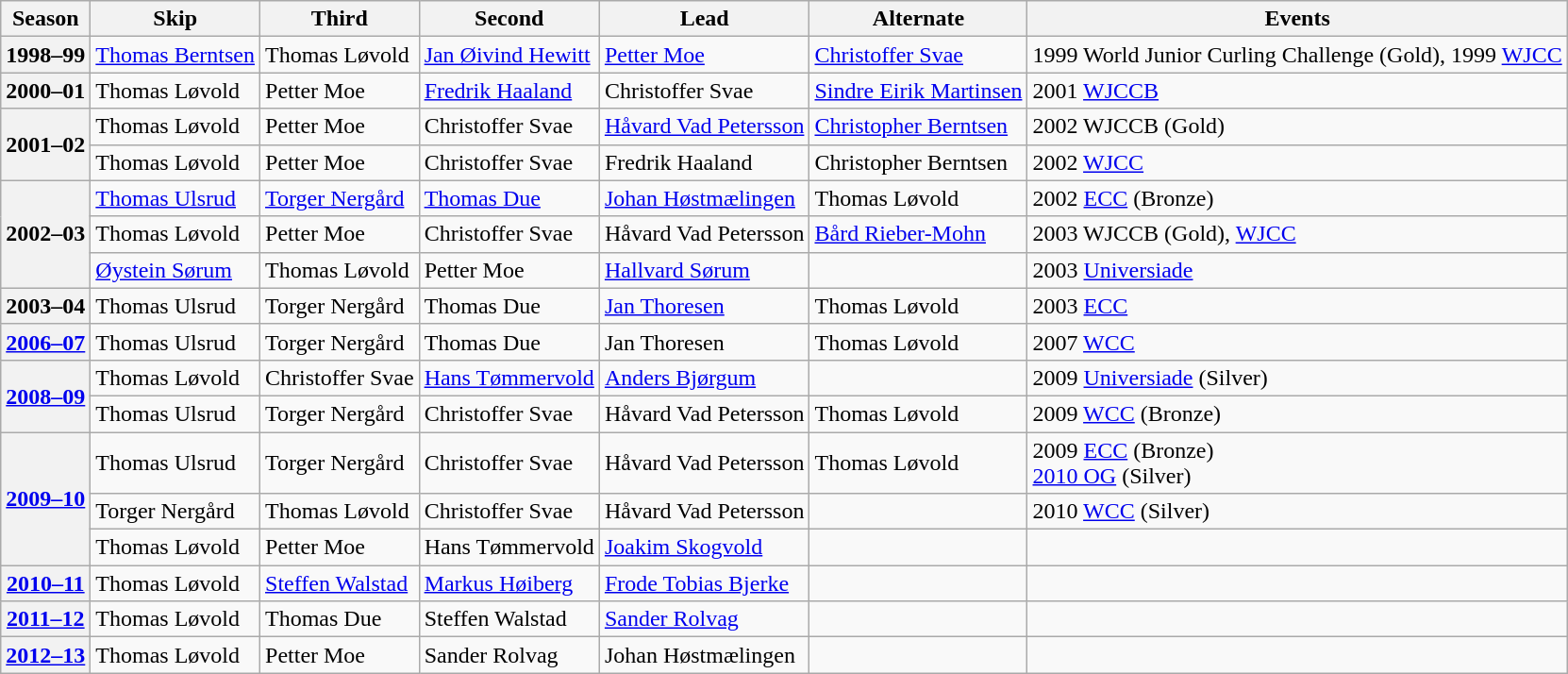<table class="wikitable">
<tr>
<th scope="col">Season</th>
<th scope="col">Skip</th>
<th scope="col">Third</th>
<th scope="col">Second</th>
<th scope="col">Lead</th>
<th scope="col">Alternate</th>
<th scope="col">Events</th>
</tr>
<tr>
<th scope="row">1998–99</th>
<td><a href='#'>Thomas Berntsen</a></td>
<td>Thomas Løvold</td>
<td><a href='#'>Jan Øivind Hewitt</a></td>
<td><a href='#'>Petter Moe</a></td>
<td><a href='#'>Christoffer Svae</a></td>
<td>1999 World Junior Curling Challenge (Gold), 1999 <a href='#'>WJCC</a></td>
</tr>
<tr>
<th scope="row">2000–01</th>
<td>Thomas Løvold</td>
<td>Petter Moe</td>
<td><a href='#'>Fredrik Haaland</a></td>
<td>Christoffer Svae</td>
<td><a href='#'>Sindre Eirik Martinsen</a></td>
<td>2001 <a href='#'>WJCCB</a></td>
</tr>
<tr>
<th scope="row" rowspan=2>2001–02</th>
<td>Thomas Løvold</td>
<td>Petter Moe</td>
<td>Christoffer Svae</td>
<td><a href='#'>Håvard Vad Petersson</a></td>
<td><a href='#'>Christopher Berntsen</a></td>
<td>2002 WJCCB (Gold)</td>
</tr>
<tr>
<td>Thomas Løvold</td>
<td>Petter Moe</td>
<td>Christoffer Svae</td>
<td>Fredrik Haaland</td>
<td>Christopher Berntsen</td>
<td>2002 <a href='#'>WJCC</a></td>
</tr>
<tr>
<th scope="row" rowspan=3>2002–03</th>
<td><a href='#'>Thomas Ulsrud</a></td>
<td><a href='#'>Torger Nergård</a></td>
<td><a href='#'>Thomas Due</a></td>
<td><a href='#'>Johan Høstmælingen</a></td>
<td>Thomas Løvold</td>
<td>2002 <a href='#'>ECC</a> (Bronze)</td>
</tr>
<tr>
<td>Thomas Løvold</td>
<td>Petter Moe</td>
<td>Christoffer Svae</td>
<td>Håvard Vad Petersson</td>
<td><a href='#'>Bård Rieber-Mohn</a></td>
<td>2003 WJCCB (Gold), <a href='#'>WJCC</a></td>
</tr>
<tr>
<td><a href='#'>Øystein Sørum</a></td>
<td>Thomas Løvold</td>
<td>Petter Moe</td>
<td><a href='#'>Hallvard Sørum</a></td>
<td></td>
<td>2003 <a href='#'>Universiade</a></td>
</tr>
<tr>
<th scope="row">2003–04</th>
<td>Thomas Ulsrud</td>
<td>Torger Nergård</td>
<td>Thomas Due</td>
<td><a href='#'>Jan Thoresen</a></td>
<td>Thomas Løvold</td>
<td>2003 <a href='#'>ECC</a></td>
</tr>
<tr>
<th scope="row"><a href='#'>2006–07</a></th>
<td>Thomas Ulsrud</td>
<td>Torger Nergård</td>
<td>Thomas Due</td>
<td>Jan Thoresen</td>
<td>Thomas Løvold</td>
<td>2007 <a href='#'>WCC</a></td>
</tr>
<tr>
<th scope="row" rowspan=2><a href='#'>2008–09</a></th>
<td>Thomas Løvold</td>
<td>Christoffer Svae</td>
<td><a href='#'>Hans Tømmervold</a></td>
<td><a href='#'>Anders Bjørgum</a></td>
<td></td>
<td>2009 <a href='#'>Universiade</a> (Silver)</td>
</tr>
<tr>
<td>Thomas Ulsrud</td>
<td>Torger Nergård</td>
<td>Christoffer Svae</td>
<td>Håvard Vad Petersson</td>
<td>Thomas Løvold</td>
<td>2009 <a href='#'>WCC</a> (Bronze)</td>
</tr>
<tr>
<th scope="row" rowspan=3><a href='#'>2009–10</a></th>
<td>Thomas Ulsrud</td>
<td>Torger Nergård</td>
<td>Christoffer Svae</td>
<td>Håvard Vad Petersson</td>
<td>Thomas Løvold</td>
<td>2009 <a href='#'>ECC</a> (Bronze)<br><a href='#'>2010 OG</a> (Silver)</td>
</tr>
<tr>
<td>Torger Nergård</td>
<td>Thomas Løvold</td>
<td>Christoffer Svae</td>
<td>Håvard Vad Petersson</td>
<td></td>
<td>2010 <a href='#'>WCC</a> (Silver)</td>
</tr>
<tr>
<td>Thomas Løvold</td>
<td>Petter Moe</td>
<td>Hans Tømmervold</td>
<td><a href='#'>Joakim Skogvold</a></td>
<td></td>
<td></td>
</tr>
<tr>
<th scope="row"><a href='#'>2010–11</a></th>
<td>Thomas Løvold</td>
<td><a href='#'>Steffen Walstad</a></td>
<td><a href='#'>Markus Høiberg</a></td>
<td><a href='#'>Frode Tobias Bjerke</a></td>
<td></td>
<td></td>
</tr>
<tr>
<th scope="row"><a href='#'>2011–12</a></th>
<td>Thomas Løvold</td>
<td>Thomas Due</td>
<td>Steffen Walstad</td>
<td><a href='#'>Sander Rolvag</a></td>
<td></td>
<td></td>
</tr>
<tr>
<th scope="row"><a href='#'>2012–13</a></th>
<td>Thomas Løvold</td>
<td>Petter Moe</td>
<td>Sander Rolvag</td>
<td>Johan Høstmælingen</td>
<td></td>
<td></td>
</tr>
</table>
